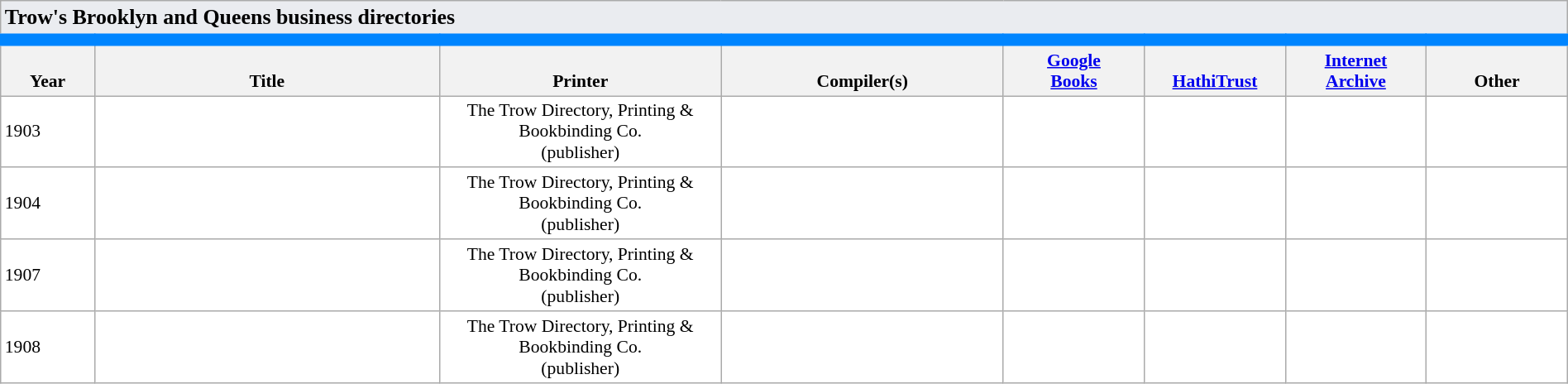<table class="wikitable sortable collapsible static-row-numbers" cellpadding="1" style="color: black; background-color: #FFFFFF; font-size: 90%; width:100%">
<tr class="static-row-header" style="text-align:center;vertical-align:bottom;">
<th style="text-align:left; background:#eaecf0; border-style: solid; border-width: 0px 0px 0px 0px;" colspan=8><big><strong>Trow's Brooklyn and Queens business directories</strong></big></th>
</tr>
<tr class="static-row-header" style="text-align:center;vertical-align:bottom;border-style: solid; border-color: #0085ff; border-width: 10px 0px 0px 0px;">
<th>Year</th>
<th>Title</th>
<th>Printer</th>
<th>Compiler(s)</th>
<th><a href='#'>Google<br>Books</a></th>
<th><a href='#'>HathiTrust</a></th>
<th><a href='#'>Internet<br>Archive</a></th>
<th>Other</th>
</tr>
<tr>
<td width="6%;" data-sort-value="1903">1903</td>
<td width="22%" data-sort-value="trow business directory 1903"></td>
<td style="text-align:center" width="18%" data-sort-value="trow 1903">The Trow Directory, Printing & Bookbinding Co.<br>(publisher)</td>
<td style="text-align:center" width="18%"></td>
<td style="text-align:center" width="9%"></td>
<td style="text-align:center" width="9%"></td>
<td style="text-align:center" width="9%" data-sort-value="allen 1903"></td>
<td style="text-align:center" width="9%"></td>
</tr>
<tr>
<td width="6%;" data-sort-value="1904">1904</td>
<td width="22%" data-sort-value="trow business directory 1904"></td>
<td style="text-align:center" width="18%" data-sort-value="trow 1904">The Trow Directory, Printing & Bookbinding Co.<br>(publisher)</td>
<td style="text-align:center" width="18%"></td>
<td style="text-align:center" width="9%"></td>
<td style="text-align:center" width="9%"></td>
<td style="text-align:center" width="9%" data-sort-value="allen 1904"></td>
<td style="text-align:center" width="9%"></td>
</tr>
<tr>
<td width="6%;" data-sort-value="1907">1907</td>
<td width="22%" data-sort-value="trow business directory 1907"></td>
<td style="text-align:center" width="18%" data-sort-value="trow 1907">The Trow Directory, Printing & Bookbinding Co.<br>(publisher)</td>
<td style="text-align:center" width="18%"></td>
<td style="text-align:center" width="9%"></td>
<td style="text-align:center" width="9%"></td>
<td style="text-align:center" width="9%" data-sort-value="allen 1907"></td>
<td style="text-align:center" width="9%"></td>
</tr>
<tr>
<td width="6%;" data-sort-value="1908">1908</td>
<td width="22%" data-sort-value="trow business directory 1908"></td>
<td style="text-align:center" width="18%" data-sort-value="trow 1908">The Trow Directory, Printing & Bookbinding Co.<br>(publisher)</td>
<td style="text-align:center" width="18%"></td>
<td style="text-align:center" width="9%"></td>
<td style="text-align:center" width="9%"></td>
<td style="text-align:center" width="9%" data-sort-value="allen 1908"></td>
<td style="text-align:center" width="9%"></td>
</tr>
</table>
